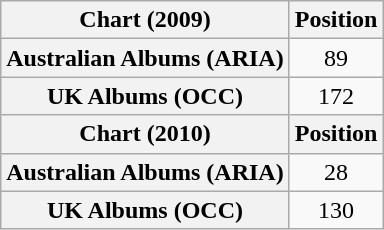<table class="wikitable plainrowheaders" style="text-align:center">
<tr>
<th scope="col">Chart (2009)</th>
<th scope="col">Position</th>
</tr>
<tr>
<th scope="row">Australian Albums (ARIA)</th>
<td>89</td>
</tr>
<tr>
<th scope="row">UK Albums (OCC)</th>
<td>172</td>
</tr>
<tr>
<th scope="col">Chart (2010)</th>
<th scope="col">Position</th>
</tr>
<tr>
<th scope="row">Australian Albums (ARIA)</th>
<td>28</td>
</tr>
<tr>
<th scope="row">UK Albums (OCC)</th>
<td>130</td>
</tr>
</table>
